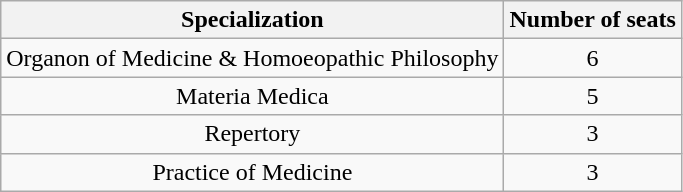<table class="wikitable" style="text-align: center;">
<tr>
<th>Specialization</th>
<th>Number of seats</th>
</tr>
<tr>
<td>Organon of Medicine & Homoeopathic Philosophy</td>
<td>6</td>
</tr>
<tr>
<td>Materia Medica</td>
<td>5</td>
</tr>
<tr>
<td>Repertory</td>
<td>3</td>
</tr>
<tr>
<td>Practice of Medicine</td>
<td>3</td>
</tr>
</table>
